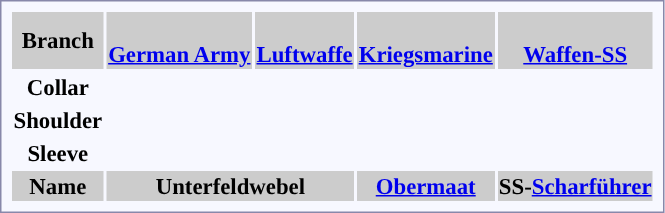<table style="border:1px solid #8888aa; background-color:#f7f8ff; padding:5px; font-size:95%; margin: 0px 12px 12px 0px;">
<tr bgcolor="#CCCCCC">
<th>Branch</th>
<th><br><a href='#'>German Army</a></th>
<th><br><a href='#'>Luftwaffe</a></th>
<th><br><a href='#'>Kriegsmarine</a></th>
<th><br><a href='#'>Waffen-SS</a></th>
</tr>
<tr style="text-align:center;">
<th>Collar</th>
<td></td>
<td></td>
<td></td>
<td></td>
</tr>
<tr style="text-align:center;">
<th>Shoulder</th>
<td></td>
<td></td>
<td></td>
<td></td>
</tr>
<tr style="text-align:center;">
<th>Sleeve</th>
<td></td>
<td></td>
<td></td>
<td></td>
</tr>
<tr bgcolor="#CCCCCC" ; style="text-align:center;">
<th>Name</th>
<th colspan=2><strong>Unterfeldwebel</strong></th>
<th><a href='#'>Obermaat</a></th>
<th>SS-<a href='#'>Scharführer</a></th>
</tr>
</table>
